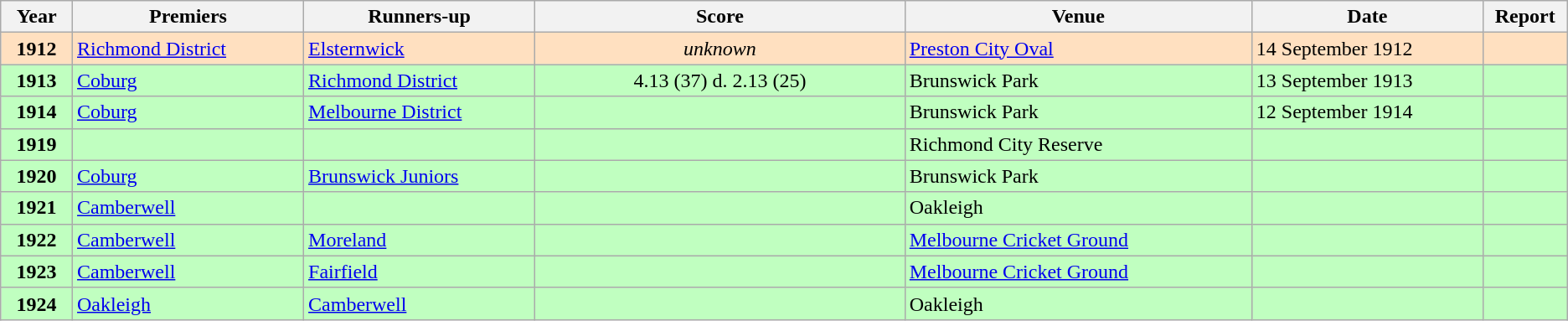<table class="wikitable sortable" style="text-align:left; text-valign:center">
<tr>
<th width=3%>Year</th>
<th width=10%>Premiers</th>
<th width=10%>Runners-up</th>
<th width=16%>Score</th>
<th width=15%>Venue</th>
<th width=10%; class=unsortable>Date</th>
<th width=2%; class=unsortable>Report</th>
</tr>
<tr style="background:#FFE0C0;">
<td align="center"><strong>1912</strong></td>
<td><a href='#'>Richmond District</a></td>
<td><a href='#'>Elsternwick</a></td>
<td align=center><em>unknown</em></td>
<td><a href='#'>Preston City Oval</a></td>
<td>14 September 1912</td>
<td align=center></td>
</tr>
<tr style="background:#C0FFC0;">
<td align="center"><strong>1913</strong></td>
<td><a href='#'>Coburg</a> </td>
<td><a href='#'>Richmond District</a></td>
<td align=center>4.13 (37) d. 2.13 (25)</td>
<td>Brunswick Park</td>
<td>13 September 1913</td>
<td align=center></td>
</tr>
<tr style="background:#C0FFC0;">
<td align="center"><strong>1914</strong></td>
<td><a href='#'>Coburg</a> </td>
<td><a href='#'>Melbourne District</a></td>
<td align=center></td>
<td>Brunswick Park</td>
<td>12 September 1914</td>
<td align=center></td>
</tr>
<tr style="background:#C0FFC0;">
<td align="center"><strong>1919</strong></td>
<td></td>
<td></td>
<td align=center></td>
<td>Richmond City Reserve</td>
<td></td>
<td align=center></td>
</tr>
<tr style="background:#C0FFC0;">
<td align="center"><strong>1920</strong></td>
<td><a href='#'>Coburg</a> </td>
<td><a href='#'>Brunswick Juniors</a></td>
<td align=center></td>
<td>Brunswick Park</td>
<td></td>
<td align=center></td>
</tr>
<tr style="background:#C0FFC0;">
<td align="center"><strong>1921</strong></td>
<td><a href='#'>Camberwell</a></td>
<td></td>
<td align=center></td>
<td>Oakleigh</td>
<td></td>
<td align=center></td>
</tr>
<tr style="background:#C0FFC0;">
<td align="center"><strong>1922</strong></td>
<td><a href='#'>Camberwell</a></td>
<td><a href='#'>Moreland</a></td>
<td align=center></td>
<td><a href='#'>Melbourne Cricket Ground</a></td>
<td></td>
<td align=center></td>
</tr>
<tr style="background:#C0FFC0;">
<td align="center"><strong>1923</strong></td>
<td><a href='#'>Camberwell</a></td>
<td><a href='#'>Fairfield</a></td>
<td align=center></td>
<td><a href='#'>Melbourne Cricket Ground</a></td>
<td></td>
<td align=center></td>
</tr>
<tr style="background:#C0FFC0;">
<td align="center"><strong>1924</strong></td>
<td><a href='#'>Oakleigh</a></td>
<td><a href='#'>Camberwell</a></td>
<td align=center></td>
<td>Oakleigh</td>
<td></td>
<td align=center></td>
</tr>
</table>
